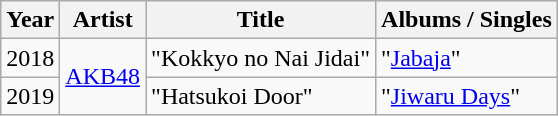<table class="wikitable sortable">
<tr>
<th>Year</th>
<th>Artist</th>
<th>Title</th>
<th>Albums / Singles</th>
</tr>
<tr>
<td>2018</td>
<td rowspan="2"><a href='#'>AKB48</a></td>
<td>"Kokkyo no Nai Jidai"</td>
<td>"<a href='#'>Jabaja</a>"</td>
</tr>
<tr>
<td>2019</td>
<td>"Hatsukoi Door"</td>
<td>"<a href='#'>Jiwaru Days</a>"</td>
</tr>
</table>
